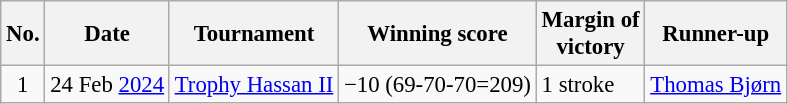<table class="wikitable" style="font-size:95%;">
<tr>
<th>No.</th>
<th>Date</th>
<th>Tournament</th>
<th>Winning score</th>
<th>Margin of<br>victory</th>
<th>Runner-up</th>
</tr>
<tr>
<td align=center>1</td>
<td align=right>24 Feb <a href='#'>2024</a></td>
<td><a href='#'>Trophy Hassan II</a></td>
<td>−10 (69-70-70=209)</td>
<td>1 stroke</td>
<td> <a href='#'>Thomas Bjørn</a></td>
</tr>
</table>
